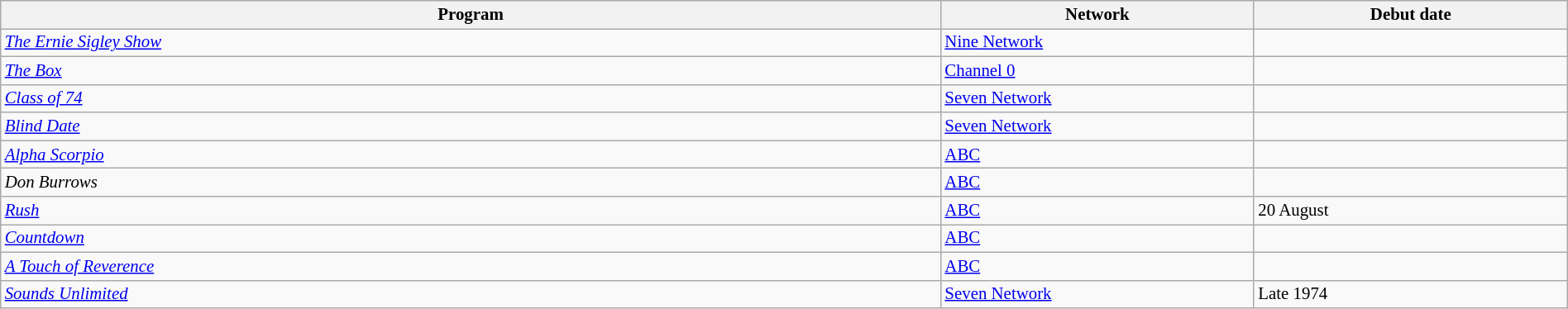<table class="wikitable sortable" width="100%" style="font-size:87%;">
<tr bgcolor="#efefef">
<th width=60%>Program</th>
<th width=20%>Network</th>
<th width=20%>Debut date</th>
</tr>
<tr>
<td><em><a href='#'>The Ernie Sigley Show</a></em></td>
<td><a href='#'>Nine Network</a></td>
<td></td>
</tr>
<tr>
<td><em><a href='#'>The Box</a></em></td>
<td><a href='#'>Channel 0</a></td>
<td></td>
</tr>
<tr>
<td><em><a href='#'>Class of 74</a></em></td>
<td><a href='#'>Seven Network</a></td>
<td></td>
</tr>
<tr>
<td><em><a href='#'>Blind Date</a></em></td>
<td><a href='#'>Seven Network</a></td>
<td></td>
</tr>
<tr>
<td><em><a href='#'>Alpha Scorpio</a></em></td>
<td><a href='#'>ABC</a></td>
<td></td>
</tr>
<tr>
<td><em>Don Burrows</em></td>
<td><a href='#'>ABC</a></td>
<td></td>
</tr>
<tr>
<td><em><a href='#'>Rush</a></em></td>
<td><a href='#'>ABC</a></td>
<td>20 August</td>
</tr>
<tr>
<td><em><a href='#'>Countdown</a></em></td>
<td><a href='#'>ABC</a></td>
<td></td>
</tr>
<tr>
<td><em><a href='#'>A Touch of Reverence</a></em></td>
<td><a href='#'>ABC</a></td>
<td></td>
</tr>
<tr>
<td><em><a href='#'>Sounds Unlimited</a></em></td>
<td><a href='#'>Seven Network</a></td>
<td>Late 1974</td>
</tr>
</table>
